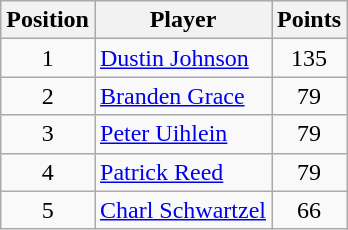<table class="wikitable">
<tr>
<th>Position</th>
<th>Player</th>
<th>Points</th>
</tr>
<tr>
<td align=center>1</td>
<td> <a href='#'>Dustin Johnson</a></td>
<td align=center>135</td>
</tr>
<tr>
<td align=center>2</td>
<td> <a href='#'>Branden Grace</a></td>
<td align=center>79</td>
</tr>
<tr>
<td align=center>3</td>
<td> <a href='#'>Peter Uihlein</a></td>
<td align=center>79</td>
</tr>
<tr>
<td align=center>4</td>
<td> <a href='#'>Patrick Reed</a></td>
<td align=center>79</td>
</tr>
<tr>
<td align=center>5</td>
<td> <a href='#'>Charl Schwartzel</a></td>
<td align=center>66</td>
</tr>
</table>
